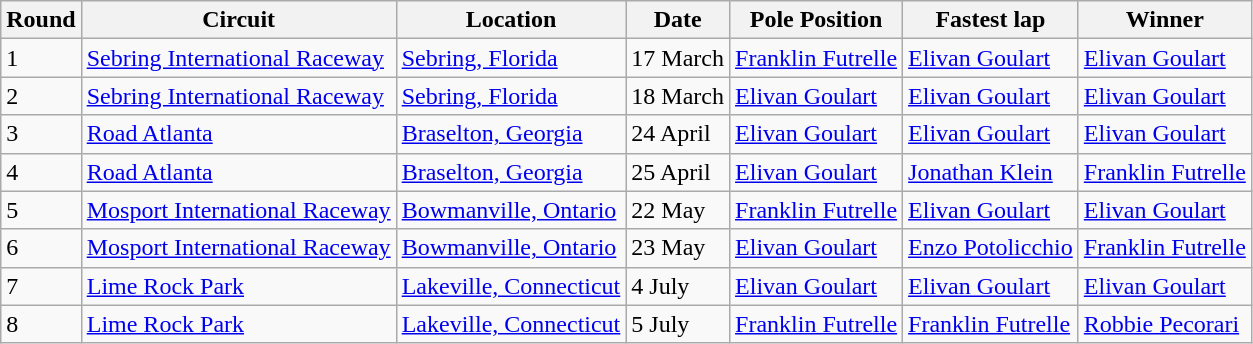<table class="wikitable">
<tr>
<th>Round</th>
<th>Circuit</th>
<th>Location</th>
<th>Date</th>
<th>Pole Position</th>
<th>Fastest lap</th>
<th>Winner</th>
</tr>
<tr>
<td>1</td>
<td><a href='#'>Sebring International Raceway</a></td>
<td> <a href='#'>Sebring, Florida</a></td>
<td>17 March</td>
<td> <a href='#'>Franklin Futrelle</a></td>
<td> <a href='#'>Elivan Goulart</a></td>
<td> <a href='#'>Elivan Goulart</a></td>
</tr>
<tr>
<td>2</td>
<td><a href='#'>Sebring International Raceway</a></td>
<td> <a href='#'>Sebring, Florida</a></td>
<td>18 March</td>
<td> <a href='#'>Elivan Goulart</a></td>
<td> <a href='#'>Elivan Goulart</a></td>
<td> <a href='#'>Elivan Goulart</a></td>
</tr>
<tr>
<td>3</td>
<td><a href='#'>Road Atlanta</a></td>
<td> <a href='#'>Braselton, Georgia</a></td>
<td>24 April</td>
<td> <a href='#'>Elivan Goulart</a></td>
<td> <a href='#'>Elivan Goulart</a></td>
<td> <a href='#'>Elivan Goulart</a></td>
</tr>
<tr>
<td>4</td>
<td><a href='#'>Road Atlanta</a></td>
<td> <a href='#'>Braselton, Georgia</a></td>
<td>25 April</td>
<td> <a href='#'>Elivan Goulart</a></td>
<td> <a href='#'>Jonathan Klein</a></td>
<td> <a href='#'>Franklin Futrelle</a></td>
</tr>
<tr>
<td>5</td>
<td><a href='#'>Mosport International Raceway</a></td>
<td> <a href='#'>Bowmanville, Ontario</a></td>
<td>22 May</td>
<td> <a href='#'>Franklin Futrelle</a></td>
<td> <a href='#'>Elivan Goulart</a></td>
<td> <a href='#'>Elivan Goulart</a></td>
</tr>
<tr>
<td>6</td>
<td><a href='#'>Mosport International Raceway</a></td>
<td> <a href='#'>Bowmanville, Ontario</a></td>
<td>23 May</td>
<td> <a href='#'>Elivan Goulart</a></td>
<td> <a href='#'>Enzo Potolicchio</a></td>
<td> <a href='#'>Franklin Futrelle</a></td>
</tr>
<tr>
<td>7</td>
<td><a href='#'>Lime Rock Park</a></td>
<td> <a href='#'>Lakeville, Connecticut</a></td>
<td>4 July</td>
<td> <a href='#'>Elivan Goulart</a></td>
<td> <a href='#'>Elivan Goulart</a></td>
<td> <a href='#'>Elivan Goulart</a></td>
</tr>
<tr>
<td>8</td>
<td><a href='#'>Lime Rock Park</a></td>
<td> <a href='#'>Lakeville, Connecticut</a></td>
<td>5 July</td>
<td> <a href='#'>Franklin Futrelle</a></td>
<td> <a href='#'>Franklin Futrelle</a></td>
<td> <a href='#'>Robbie Pecorari</a></td>
</tr>
</table>
